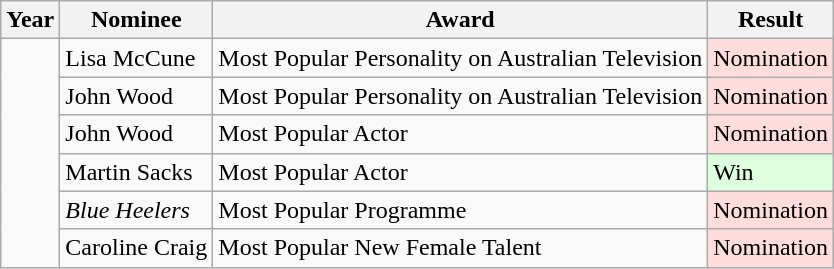<table class="wikitable">
<tr>
<th>Year</th>
<th>Nominee</th>
<th>Award</th>
<th>Result</th>
</tr>
<tr>
<td rowspan="6"></td>
<td>Lisa McCune</td>
<td>Most Popular Personality on Australian Television</td>
<td style="background: #ffdddd">Nomination</td>
</tr>
<tr>
<td>John Wood</td>
<td>Most Popular Personality on Australian Television</td>
<td style="background: #ffdddd">Nomination</td>
</tr>
<tr>
<td>John Wood</td>
<td>Most Popular Actor</td>
<td style="background: #ffdddd">Nomination</td>
</tr>
<tr>
<td>Martin Sacks</td>
<td>Most Popular Actor</td>
<td style="background: #ddffdd">Win</td>
</tr>
<tr>
<td><em>Blue Heelers</em></td>
<td>Most Popular Programme</td>
<td style="background: #ffdddd">Nomination</td>
</tr>
<tr>
<td>Caroline Craig</td>
<td>Most Popular New Female Talent</td>
<td style="background: #ffdddd">Nomination</td>
</tr>
</table>
